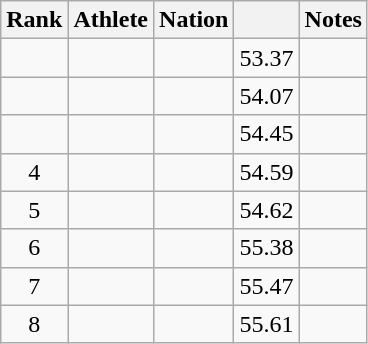<table class="wikitable sortable" style="text-align:center">
<tr>
<th scope="col">Rank</th>
<th scope="col">Athlete</th>
<th scope="col">Nation</th>
<th scope="col"></th>
<th scope="col">Notes</th>
</tr>
<tr>
<td></td>
<td style="text-align:left"></td>
<td style="text-align:left"></td>
<td>53.37</td>
<td></td>
</tr>
<tr>
<td></td>
<td style="text-align:left"></td>
<td style="text-align:left"></td>
<td>54.07</td>
<td></td>
</tr>
<tr>
<td></td>
<td style="text-align:left"></td>
<td style="text-align:left"></td>
<td>54.45</td>
<td></td>
</tr>
<tr>
<td>4</td>
<td style="text-align:left"></td>
<td style="text-align:left"></td>
<td>54.59</td>
<td></td>
</tr>
<tr>
<td>5</td>
<td style="text-align:left"></td>
<td style="text-align:left"></td>
<td>54.62</td>
<td></td>
</tr>
<tr>
<td>6</td>
<td style="text-align:left"></td>
<td style="text-align:left"></td>
<td>55.38</td>
<td></td>
</tr>
<tr>
<td>7</td>
<td style="text-align:left"></td>
<td style="text-align:left"></td>
<td>55.47</td>
<td></td>
</tr>
<tr>
<td>8</td>
<td style="text-align:left"></td>
<td style="text-align:left"></td>
<td>55.61</td>
<td></td>
</tr>
</table>
